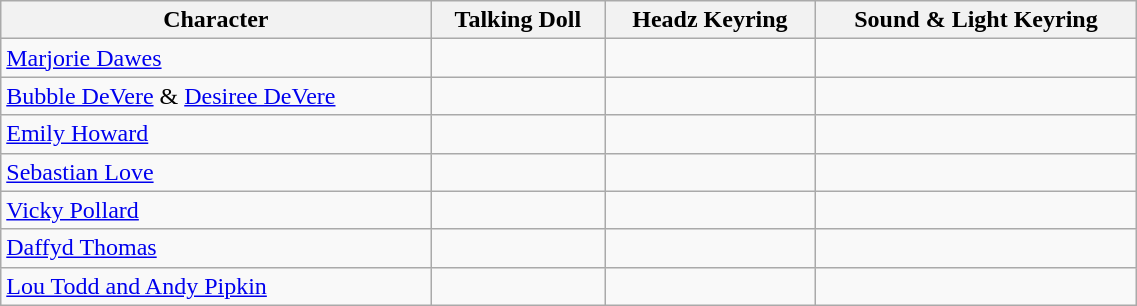<table class="wikitable" width="60%">
<tr>
<th>Character</th>
<th>Talking Doll</th>
<th>Headz Keyring</th>
<th>Sound & Light Keyring</th>
</tr>
<tr>
<td><a href='#'>Marjorie Dawes</a></td>
<td align="center"></td>
<td align="center"></td>
<td align="center"></td>
</tr>
<tr>
<td><a href='#'>Bubble DeVere</a> & <a href='#'>Desiree DeVere</a></td>
<td align="center"></td>
<td align="center"></td>
<td align="center"></td>
</tr>
<tr>
<td><a href='#'>Emily Howard</a></td>
<td align="center"></td>
<td align="center"></td>
<td align="center"></td>
</tr>
<tr>
<td><a href='#'>Sebastian Love</a></td>
<td align="center"></td>
<td align="center"></td>
<td align="center"></td>
</tr>
<tr>
<td><a href='#'>Vicky Pollard</a></td>
<td align="center"></td>
<td align="center"></td>
<td align="center"></td>
</tr>
<tr>
<td><a href='#'>Daffyd Thomas</a></td>
<td align="center"></td>
<td align="center"></td>
<td align="center"></td>
</tr>
<tr>
<td><a href='#'>Lou Todd and Andy Pipkin</a></td>
<td align="center"></td>
<td align="center"></td>
<td align="center"></td>
</tr>
</table>
